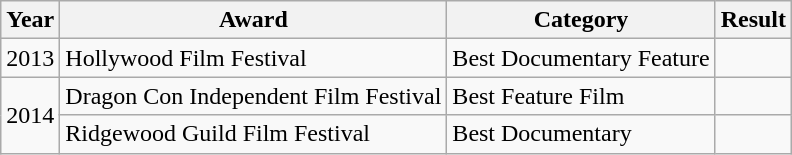<table class="wikitable sortable">
<tr>
<th>Year</th>
<th>Award</th>
<th>Category</th>
<th>Result</th>
</tr>
<tr>
<td>2013</td>
<td>Hollywood Film Festival</td>
<td>Best Documentary Feature</td>
<td></td>
</tr>
<tr>
<td rowspan=2>2014</td>
<td>Dragon Con Independent Film Festival</td>
<td>Best Feature Film</td>
<td></td>
</tr>
<tr>
<td>Ridgewood Guild Film Festival</td>
<td>Best Documentary</td>
<td></td>
</tr>
</table>
